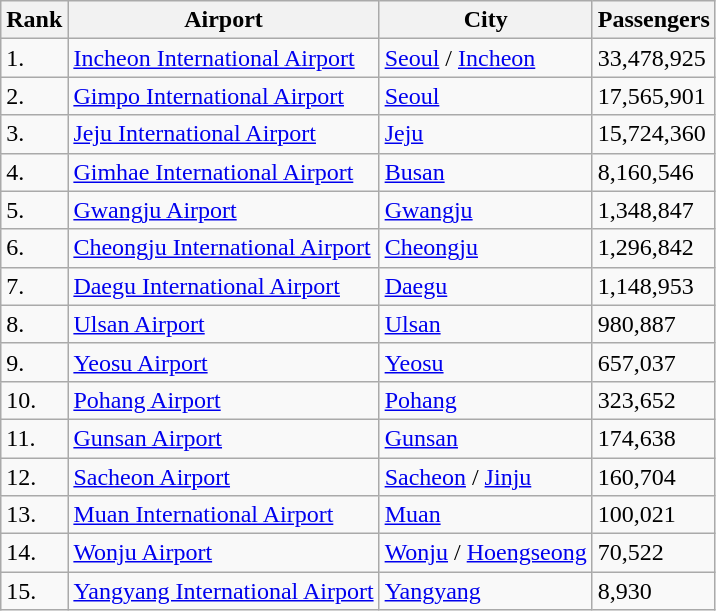<table class="wikitable">
<tr>
<th>Rank</th>
<th>Airport</th>
<th>City</th>
<th>Passengers</th>
</tr>
<tr>
<td>1.</td>
<td><a href='#'>Incheon International Airport</a></td>
<td><a href='#'>Seoul</a> / <a href='#'>Incheon</a></td>
<td>33,478,925</td>
</tr>
<tr>
<td>2.</td>
<td><a href='#'>Gimpo International Airport</a></td>
<td><a href='#'>Seoul</a></td>
<td>17,565,901</td>
</tr>
<tr>
<td>3.</td>
<td><a href='#'>Jeju International Airport</a></td>
<td><a href='#'>Jeju</a></td>
<td>15,724,360</td>
</tr>
<tr>
<td>4.</td>
<td><a href='#'>Gimhae International Airport</a></td>
<td><a href='#'>Busan</a></td>
<td>8,160,546</td>
</tr>
<tr>
<td>5.</td>
<td><a href='#'>Gwangju Airport</a></td>
<td><a href='#'>Gwangju</a></td>
<td>1,348,847</td>
</tr>
<tr>
<td>6.</td>
<td><a href='#'>Cheongju International Airport</a></td>
<td><a href='#'>Cheongju</a></td>
<td>1,296,842</td>
</tr>
<tr>
<td>7.</td>
<td><a href='#'>Daegu International Airport</a></td>
<td><a href='#'>Daegu</a></td>
<td>1,148,953</td>
</tr>
<tr>
<td>8.</td>
<td><a href='#'>Ulsan Airport</a></td>
<td><a href='#'>Ulsan</a></td>
<td>980,887</td>
</tr>
<tr>
<td>9.</td>
<td><a href='#'>Yeosu Airport</a></td>
<td><a href='#'>Yeosu</a></td>
<td>657,037</td>
</tr>
<tr>
<td>10.</td>
<td><a href='#'>Pohang Airport</a></td>
<td><a href='#'>Pohang</a></td>
<td>323,652</td>
</tr>
<tr>
<td>11.</td>
<td><a href='#'>Gunsan Airport</a></td>
<td><a href='#'>Gunsan</a></td>
<td>174,638</td>
</tr>
<tr>
<td>12.</td>
<td><a href='#'>Sacheon Airport</a></td>
<td><a href='#'>Sacheon</a> / <a href='#'>Jinju</a></td>
<td>160,704</td>
</tr>
<tr>
<td>13.</td>
<td><a href='#'>Muan International Airport</a></td>
<td><a href='#'>Muan</a></td>
<td>100,021</td>
</tr>
<tr>
<td>14.</td>
<td><a href='#'>Wonju Airport</a></td>
<td><a href='#'>Wonju</a> / <a href='#'>Hoengseong</a></td>
<td>70,522</td>
</tr>
<tr>
<td>15.</td>
<td><a href='#'>Yangyang International Airport</a></td>
<td><a href='#'>Yangyang</a></td>
<td>8,930</td>
</tr>
</table>
